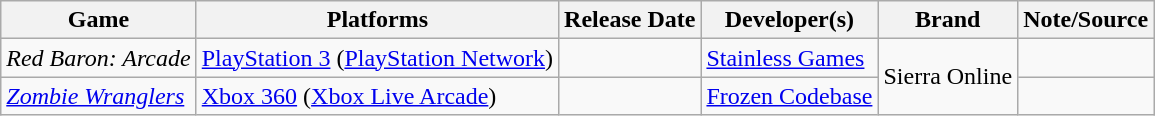<table class="wikitable sortable">
<tr>
<th>Game</th>
<th>Platforms</th>
<th>Release Date</th>
<th>Developer(s)</th>
<th>Brand</th>
<th>Note/Source</th>
</tr>
<tr>
<td><em>Red Baron: Arcade</em></td>
<td><a href='#'>PlayStation 3</a> (<a href='#'>PlayStation Network</a>)</td>
<td></td>
<td><a href='#'>Stainless Games</a></td>
<td rowspan="2">Sierra Online</td>
<td></td>
</tr>
<tr>
<td><em><a href='#'>Zombie Wranglers</a></em></td>
<td><a href='#'>Xbox 360</a> (<a href='#'>Xbox Live Arcade</a>)</td>
<td></td>
<td><a href='#'>Frozen Codebase</a></td>
<td></td>
</tr>
</table>
